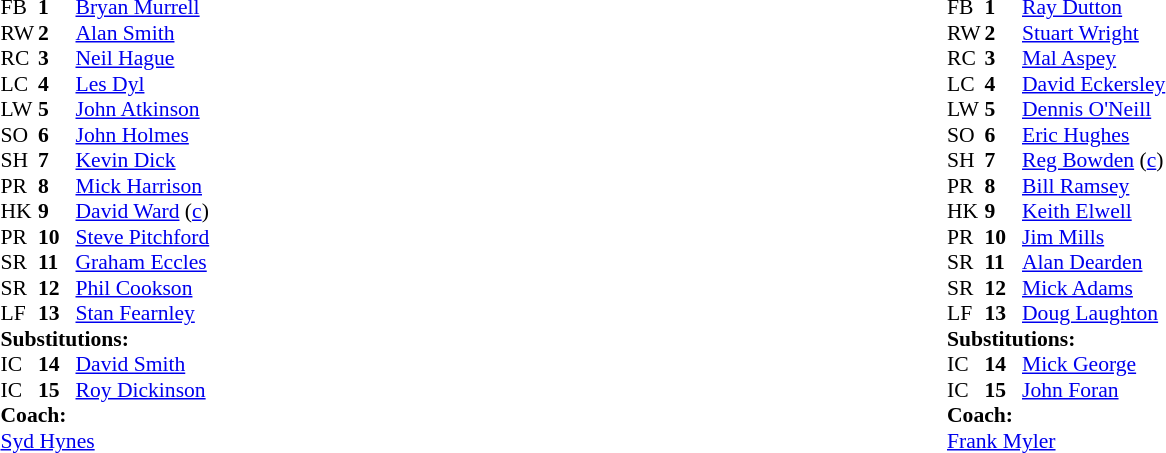<table width="100%">
<tr>
<td valign="top" width="50%"><br><table style="font-size: 90%" cellspacing="0" cellpadding="0">
<tr>
<th width="25"></th>
<th width="25"></th>
</tr>
<tr>
<td>FB</td>
<td><strong>1</strong></td>
<td><a href='#'>Bryan Murrell</a></td>
</tr>
<tr>
<td>RW</td>
<td><strong>2</strong></td>
<td><a href='#'>Alan Smith</a></td>
<td></td>
</tr>
<tr>
<td>RC</td>
<td><strong>3</strong></td>
<td><a href='#'>Neil Hague</a></td>
</tr>
<tr>
<td>LC</td>
<td><strong>4</strong></td>
<td><a href='#'>Les Dyl</a></td>
</tr>
<tr>
<td>LW</td>
<td><strong>5</strong></td>
<td><a href='#'>John Atkinson</a></td>
</tr>
<tr>
<td>SO</td>
<td><strong>6</strong></td>
<td><a href='#'>John Holmes</a></td>
</tr>
<tr>
<td>SH</td>
<td><strong>7</strong></td>
<td><a href='#'>Kevin Dick</a></td>
</tr>
<tr>
<td>PR</td>
<td><strong>8</strong></td>
<td><a href='#'>Mick Harrison</a></td>
</tr>
<tr>
<td>HK</td>
<td><strong>9</strong></td>
<td><a href='#'>David Ward</a> (<a href='#'>c</a>)</td>
</tr>
<tr>
<td>PR</td>
<td><strong>10</strong></td>
<td><a href='#'>Steve Pitchford</a></td>
</tr>
<tr>
<td>SR</td>
<td><strong>11</strong></td>
<td><a href='#'>Graham Eccles</a></td>
</tr>
<tr>
<td>SR</td>
<td><strong>12</strong></td>
<td><a href='#'>Phil Cookson</a></td>
</tr>
<tr>
<td>LF</td>
<td><strong>13</strong></td>
<td><a href='#'>Stan Fearnley</a></td>
<td></td>
</tr>
<tr>
<td colspan=3><strong>Substitutions:</strong></td>
</tr>
<tr>
<td>IC</td>
<td><strong>14</strong></td>
<td><a href='#'>David Smith</a></td>
<td></td>
</tr>
<tr>
<td>IC</td>
<td><strong>15</strong></td>
<td><a href='#'>Roy Dickinson</a></td>
<td></td>
</tr>
<tr>
<td colspan=3><strong>Coach:</strong></td>
</tr>
<tr>
<td colspan="4"><a href='#'>Syd Hynes</a></td>
</tr>
</table>
</td>
<td valign="top" width="50%"><br><table style="font-size: 90%" cellspacing="0" cellpadding="0">
<tr>
<th width="25"></th>
<th width="25"></th>
</tr>
<tr>
<td>FB</td>
<td><strong>1</strong></td>
<td><a href='#'>Ray Dutton</a></td>
</tr>
<tr>
<td>RW</td>
<td><strong>2</strong></td>
<td><a href='#'>Stuart Wright</a></td>
</tr>
<tr>
<td>RC</td>
<td><strong>3</strong></td>
<td><a href='#'>Mal Aspey</a></td>
</tr>
<tr>
<td>LC</td>
<td><strong>4</strong></td>
<td><a href='#'>David Eckersley</a></td>
</tr>
<tr>
<td>LW</td>
<td><strong>5</strong></td>
<td><a href='#'>Dennis O'Neill</a></td>
</tr>
<tr>
<td>SO</td>
<td><strong>6</strong></td>
<td><a href='#'>Eric Hughes</a></td>
</tr>
<tr>
<td>SH</td>
<td><strong>7</strong></td>
<td><a href='#'>Reg Bowden</a> (<a href='#'>c</a>)</td>
</tr>
<tr>
<td>PR</td>
<td><strong>8</strong></td>
<td><a href='#'>Bill Ramsey</a></td>
</tr>
<tr>
<td>HK</td>
<td><strong>9</strong></td>
<td><a href='#'>Keith Elwell</a></td>
</tr>
<tr>
<td>PR</td>
<td><strong>10</strong></td>
<td><a href='#'>Jim Mills</a></td>
</tr>
<tr>
<td>SR</td>
<td><strong>11</strong></td>
<td><a href='#'>Alan Dearden</a></td>
<td></td>
</tr>
<tr>
<td>SR</td>
<td><strong>12</strong></td>
<td><a href='#'>Mick Adams</a></td>
</tr>
<tr>
<td>LF</td>
<td><strong>13</strong></td>
<td><a href='#'>Doug Laughton</a></td>
</tr>
<tr>
<td colspan=3><strong>Substitutions:</strong></td>
</tr>
<tr>
<td>IC</td>
<td><strong>14</strong></td>
<td><a href='#'>Mick George</a></td>
</tr>
<tr>
<td>IC</td>
<td><strong>15</strong></td>
<td><a href='#'>John Foran</a></td>
<td></td>
</tr>
<tr>
<td colspan=3><strong>Coach:</strong></td>
</tr>
<tr>
<td colspan="4"><a href='#'>Frank Myler</a></td>
</tr>
</table>
</td>
</tr>
</table>
